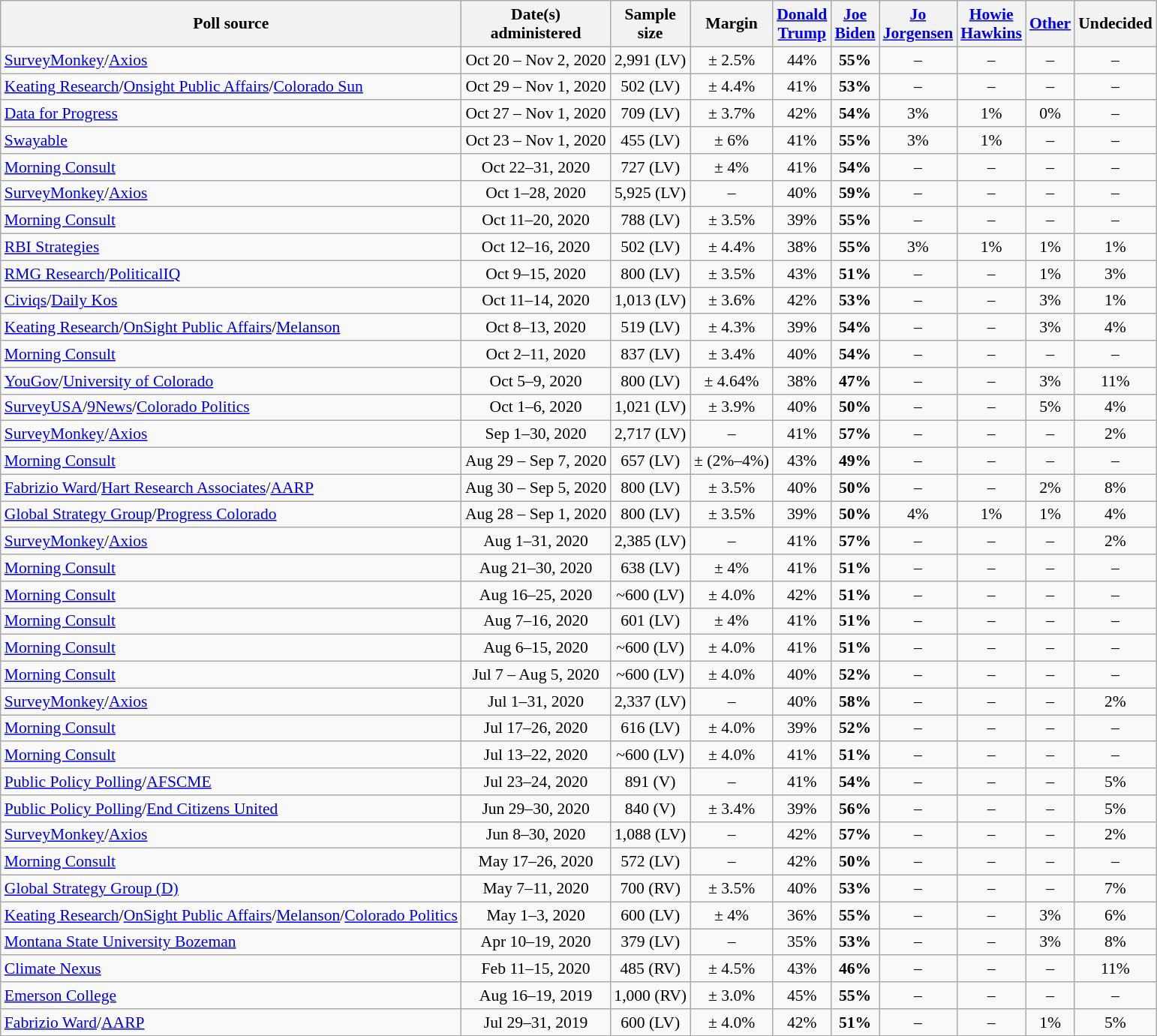<table class="wikitable sortable" style="text-align:center;font-size:90%;line-height:17px">
<tr>
<th>Poll source</th>
<th>Date(s)<br>administered</th>
<th>Sample<br>size</th>
<th>Margin<br></th>
<th class="unsortable"><a href='#'>Donald<br>Trump</a><br><small></small></th>
<th class="unsortable"><a href='#'>Joe<br>Biden</a><br><small></small></th>
<th class="unsortable"><a href='#'>Jo<br>Jorgensen</a><br><small></small></th>
<th class="unsortable"><a href='#'>Howie<br>Hawkins</a><br><small></small></th>
<th class="unsortable"><a href='#'>Other</a></th>
<th class="unsortable">Undecided</th>
</tr>
<tr>
<td style="text-align:left;"><a href='#'>SurveyMonkey</a>/<a href='#'>Axios</a></td>
<td>Oct 20 – Nov 2, 2020</td>
<td>2,991 (LV)</td>
<td>± 2.5%</td>
<td>44%</td>
<td><strong>55%</strong></td>
<td>–</td>
<td>–</td>
<td>–</td>
<td>–</td>
</tr>
<tr>
<td style="text-align:left;"><a href='#'>Keating Research</a>/<a href='#'>Onsight Public Affairs</a>/<a href='#'>Colorado Sun</a></td>
<td>Oct 29 – Nov 1, 2020</td>
<td>502 (LV)</td>
<td>± 4.4%</td>
<td>41%</td>
<td><strong>53%</strong></td>
<td>–</td>
<td>–</td>
<td>–</td>
<td>–</td>
</tr>
<tr>
<td style="text-align:left;"><a href='#'>Data for Progress</a></td>
<td>Oct 27 – Nov 1, 2020</td>
<td>709 (LV)</td>
<td>± 3.7%</td>
<td>42%</td>
<td><strong>54%</strong></td>
<td>3%</td>
<td>1%</td>
<td>0%</td>
<td>–</td>
</tr>
<tr>
<td style="text-align:left;"><a href='#'>Swayable</a></td>
<td>Oct 23 – Nov 1, 2020</td>
<td>455 (LV)</td>
<td>± 6%</td>
<td>41%</td>
<td><strong>55%</strong></td>
<td>3%</td>
<td>1%</td>
<td>–</td>
<td>–</td>
</tr>
<tr>
<td style="text-align:left;"><a href='#'>Morning Consult</a></td>
<td>Oct 22–31, 2020</td>
<td>727 (LV)</td>
<td>± 4%</td>
<td>41%</td>
<td><strong>54%</strong></td>
<td>–</td>
<td>–</td>
<td>–</td>
<td>–</td>
</tr>
<tr>
<td style="text-align:left;"><a href='#'>SurveyMonkey</a>/<a href='#'>Axios</a></td>
<td>Oct 1–28, 2020</td>
<td>5,925 (LV)</td>
<td>–</td>
<td>40%</td>
<td><strong>59%</strong></td>
<td>–</td>
<td>–</td>
<td>–</td>
<td>–</td>
</tr>
<tr>
<td style="text-align:left;"><a href='#'>Morning Consult</a></td>
<td>Oct 11–20, 2020</td>
<td>788 (LV)</td>
<td>± 3.5%</td>
<td>39%</td>
<td><strong>55%</strong></td>
<td>–</td>
<td>–</td>
<td>–</td>
<td>–</td>
</tr>
<tr>
<td style="text-align:left;"><a href='#'>RBI Strategies</a></td>
<td>Oct 12–16, 2020</td>
<td>502 (LV)</td>
<td>± 4.4%</td>
<td>38%</td>
<td><strong>55%</strong></td>
<td>3%</td>
<td>1%</td>
<td>1%</td>
<td>1%</td>
</tr>
<tr>
<td style="text-align:left;"><a href='#'>RMG Research</a>/<a href='#'>PoliticalIQ</a></td>
<td>Oct 9–15, 2020</td>
<td>800 (LV)</td>
<td>± 3.5%</td>
<td>43%</td>
<td><strong>51%</strong></td>
<td>–</td>
<td>–</td>
<td>1%</td>
<td>3%</td>
</tr>
<tr>
<td style="text-align:left;"><a href='#'>Civiqs</a>/<a href='#'>Daily Kos</a></td>
<td>Oct 11–14, 2020</td>
<td>1,013 (LV)</td>
<td>± 3.6%</td>
<td>42%</td>
<td><strong>53%</strong></td>
<td>–</td>
<td>–</td>
<td>3%</td>
<td>1%</td>
</tr>
<tr>
<td style="text-align:left;"><a href='#'>Keating Research</a>/<a href='#'>OnSight Public Affairs</a>/<a href='#'>Melanson</a></td>
<td>Oct 8–13, 2020</td>
<td>519 (LV)</td>
<td>± 4.3%</td>
<td>39%</td>
<td><strong>54%</strong></td>
<td>–</td>
<td>–</td>
<td>3%</td>
<td>4%</td>
</tr>
<tr>
<td style="text-align:left;"><a href='#'>Morning Consult</a></td>
<td>Oct 2–11, 2020</td>
<td>837 (LV)</td>
<td>± 3.4%</td>
<td>40%</td>
<td><strong>54%</strong></td>
<td>–</td>
<td>–</td>
<td>–</td>
<td>–</td>
</tr>
<tr>
<td style="text-align:left;"><a href='#'>YouGov</a>/<a href='#'>University of Colorado</a></td>
<td>Oct 5–9, 2020</td>
<td>800 (LV)</td>
<td>± 4.64%</td>
<td>38%</td>
<td><strong>47%</strong></td>
<td>–</td>
<td>–</td>
<td>3%</td>
<td>11%</td>
</tr>
<tr>
<td style="text-align:left;"><a href='#'>SurveyUSA</a>/<a href='#'>9News</a>/<a href='#'>Colorado Politics</a></td>
<td>Oct 1–6, 2020</td>
<td>1,021 (LV)</td>
<td>± 3.9%</td>
<td>40%</td>
<td><strong>50%</strong></td>
<td>–</td>
<td>–</td>
<td>5%</td>
<td>4%</td>
</tr>
<tr>
<td style="text-align:left;"><a href='#'>SurveyMonkey</a>/<a href='#'>Axios</a></td>
<td>Sep 1–30, 2020</td>
<td>2,717 (LV)</td>
<td>–</td>
<td>41%</td>
<td><strong>57%</strong></td>
<td>–</td>
<td>–</td>
<td>–</td>
<td>2%</td>
</tr>
<tr>
<td style="text-align:left;"><a href='#'>Morning Consult</a></td>
<td>Aug 29 – Sep 7, 2020</td>
<td>657 (LV)</td>
<td>± (2%–4%)</td>
<td>43%</td>
<td><strong>49%</strong></td>
<td>–</td>
<td>–</td>
<td>–</td>
<td>–</td>
</tr>
<tr>
<td style="text-align:left;"><a href='#'>Fabrizio Ward</a>/<a href='#'>Hart Research Associates</a>/<a href='#'>AARP</a></td>
<td>Aug 30 – Sep 5, 2020</td>
<td>800 (LV)</td>
<td>± 3.5%</td>
<td>40%</td>
<td><strong>50%</strong></td>
<td>–</td>
<td>–</td>
<td>2%</td>
<td>8%</td>
</tr>
<tr>
<td style="text-align:left;"><a href='#'>Global Strategy Group</a>/<a href='#'>Progress Colorado</a></td>
<td>Aug 28 – Sep 1, 2020</td>
<td>800 (LV)</td>
<td>± 3.5%</td>
<td>39%</td>
<td><strong>50%</strong></td>
<td>4%</td>
<td>1%</td>
<td>1%</td>
<td>4%</td>
</tr>
<tr>
<td style="text-align:left;"><a href='#'>SurveyMonkey</a>/<a href='#'>Axios</a></td>
<td>Aug 1–31, 2020</td>
<td>2,385 (LV)</td>
<td>–</td>
<td>41%</td>
<td><strong>57%</strong></td>
<td>–</td>
<td>–</td>
<td>–</td>
<td>2%</td>
</tr>
<tr>
<td style="text-align:left;"><a href='#'>Morning Consult</a></td>
<td>Aug 21–30, 2020</td>
<td>638 (LV)</td>
<td>± 4%</td>
<td>41%</td>
<td><strong>51%</strong></td>
<td>–</td>
<td>–</td>
<td>–</td>
<td>–</td>
</tr>
<tr>
<td style="text-align:left;"><a href='#'>Morning Consult</a></td>
<td>Aug 16–25, 2020</td>
<td>~600 (LV)</td>
<td>± 4.0%</td>
<td>42%</td>
<td><strong>51%</strong></td>
<td>–</td>
<td>–</td>
<td>–</td>
<td>–</td>
</tr>
<tr>
<td style="text-align:left;"><a href='#'>Morning Consult</a></td>
<td>Aug 7–16, 2020</td>
<td>601 (LV)</td>
<td>± 4%</td>
<td>41%</td>
<td><strong>51%</strong></td>
<td>–</td>
<td>–</td>
<td>–</td>
<td>–</td>
</tr>
<tr>
<td style="text-align:left;"><a href='#'>Morning Consult</a></td>
<td>Aug 6–15, 2020</td>
<td>~600 (LV)</td>
<td>± 4.0%</td>
<td>41%</td>
<td><strong>51%</strong></td>
<td>–</td>
<td>–</td>
<td>–</td>
<td>–</td>
</tr>
<tr>
<td style="text-align:left;"><a href='#'>Morning Consult</a></td>
<td>Jul 7 – Aug 5, 2020</td>
<td>~600 (LV)</td>
<td>± 4.0%</td>
<td>40%</td>
<td><strong>52%</strong></td>
<td>–</td>
<td>–</td>
<td>–</td>
<td>–</td>
</tr>
<tr>
<td style="text-align:left;"><a href='#'>SurveyMonkey</a>/<a href='#'>Axios</a></td>
<td>Jul 1–31, 2020</td>
<td>2,337 (LV)</td>
<td>–</td>
<td>40%</td>
<td><strong>58%</strong></td>
<td>–</td>
<td>–</td>
<td>–</td>
<td>2%</td>
</tr>
<tr>
<td style="text-align:left;"><a href='#'>Morning Consult</a></td>
<td>Jul 17–26, 2020</td>
<td>616 (LV)</td>
<td>± 4.0%</td>
<td>39%</td>
<td><strong>52%</strong></td>
<td>–</td>
<td>–</td>
<td>–</td>
<td>–</td>
</tr>
<tr>
<td style="text-align:left;"><a href='#'>Morning Consult</a></td>
<td>Jul 13–22, 2020</td>
<td>~600 (LV)</td>
<td>± 4.0%</td>
<td>41%</td>
<td><strong>51%</strong></td>
<td>–</td>
<td>–</td>
<td>–</td>
<td>–</td>
</tr>
<tr>
<td style="text-align:left;"><a href='#'>Public Policy Polling</a>/<a href='#'>AFSCME</a></td>
<td>Jul 23–24, 2020</td>
<td>891 (V)</td>
<td>–</td>
<td>41%</td>
<td><strong>54%</strong></td>
<td>–</td>
<td>–</td>
<td>–</td>
<td>5%</td>
</tr>
<tr>
<td style="text-align:left;"><a href='#'>Public Policy Polling</a>/<a href='#'>End Citizens United</a></td>
<td>Jun 29–30, 2020</td>
<td>840 (V)</td>
<td>± 3.4%</td>
<td>39%</td>
<td><strong>56%</strong></td>
<td>–</td>
<td>–</td>
<td>–</td>
<td>5%</td>
</tr>
<tr>
<td style="text-align:left;"><a href='#'>SurveyMonkey</a>/<a href='#'>Axios</a></td>
<td>Jun 8–30, 2020</td>
<td>1,088 (LV)</td>
<td>–</td>
<td>42%</td>
<td><strong>57%</strong></td>
<td>–</td>
<td>–</td>
<td>–</td>
<td>2%</td>
</tr>
<tr>
<td style="text-align:left;"><a href='#'>Morning Consult</a></td>
<td>May 17–26, 2020</td>
<td>572 (LV)</td>
<td>–</td>
<td>42%</td>
<td><strong>50%</strong></td>
<td>–</td>
<td>–</td>
<td>–</td>
<td>–</td>
</tr>
<tr>
<td style="text-align:left;"><a href='#'>Global Strategy Group (D)</a></td>
<td>May 7–11, 2020</td>
<td>700 (RV)</td>
<td>± 3.5%</td>
<td>40%</td>
<td><strong>53%</strong></td>
<td>–</td>
<td>–</td>
<td>–</td>
<td>7%</td>
</tr>
<tr>
<td style="text-align:left;"><a href='#'>Keating Research</a>/<a href='#'>OnSight Public Affairs</a>/<a href='#'>Melanson</a>/<a href='#'>Colorado Politics</a></td>
<td>May 1–3, 2020</td>
<td>600 (LV)</td>
<td>± 4%</td>
<td>36%</td>
<td><strong>55%</strong></td>
<td>–</td>
<td>–</td>
<td>3%</td>
<td>6%</td>
</tr>
<tr>
<td style="text-align:left;"><a href='#'>Montana State University Bozeman</a></td>
<td>Apr 10–19, 2020</td>
<td>379 (LV)</td>
<td>–</td>
<td>35%</td>
<td><strong>53%</strong></td>
<td>–</td>
<td>–</td>
<td>3%</td>
<td>8%</td>
</tr>
<tr>
<td style="text-align:left;"><a href='#'>Climate Nexus</a></td>
<td>Feb 11–15, 2020</td>
<td>485 (RV)</td>
<td>± 4.5%</td>
<td>43%</td>
<td><strong>46%</strong></td>
<td>–</td>
<td>–</td>
<td>–</td>
<td>11%</td>
</tr>
<tr>
<td style="text-align:left;"><a href='#'>Emerson College</a></td>
<td>Aug 16–19, 2019</td>
<td>1,000 (RV)</td>
<td>± 3.0%</td>
<td>45%</td>
<td><strong>55%</strong></td>
<td>–</td>
<td>–</td>
<td>–</td>
<td>–</td>
</tr>
<tr>
<td style="text-align:left;"><a href='#'>Fabrizio Ward</a>/<a href='#'>AARP</a></td>
<td>Jul 29–31, 2019</td>
<td>600 (LV)</td>
<td>± 4.0%</td>
<td>42%</td>
<td><strong>51%</strong></td>
<td>–</td>
<td>–</td>
<td>1%</td>
<td>5%</td>
</tr>
</table>
